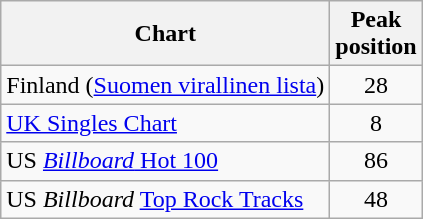<table class="wikitable sortable">
<tr>
<th>Chart</th>
<th>Peak<br>position</th>
</tr>
<tr>
<td>Finland (<a href='#'>Suomen virallinen lista</a>)</td>
<td style="text-align:center;">28</td>
</tr>
<tr>
<td><a href='#'>UK Singles Chart</a></td>
<td align="center">8</td>
</tr>
<tr>
<td>US <a href='#'><em>Billboard</em> Hot 100</a></td>
<td align="center">86</td>
</tr>
<tr>
<td>US <em>Billboard</em> <a href='#'>Top Rock Tracks</a></td>
<td align="center">48</td>
</tr>
</table>
